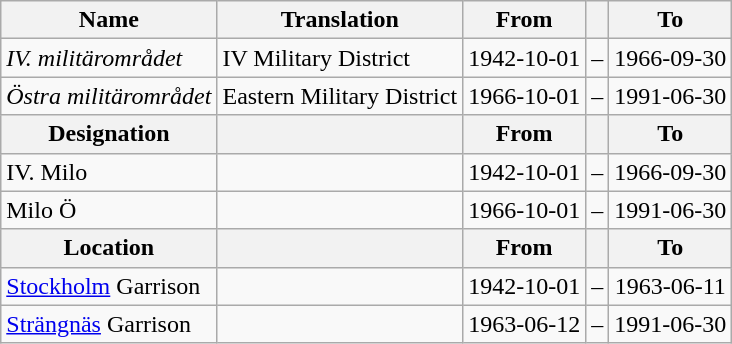<table class="wikitable">
<tr>
<th style="font-weight:bold;">Name</th>
<th style="font-weight:bold;">Translation</th>
<th style="text-align: center; font-weight:bold;">From</th>
<th></th>
<th style="text-align: center; font-weight:bold;">To</th>
</tr>
<tr>
<td style="font-style:italic;">IV. militärområdet</td>
<td>IV Military District</td>
<td>1942-10-01</td>
<td>–</td>
<td>1966-09-30</td>
</tr>
<tr>
<td style="font-style:italic;">Östra militärområdet</td>
<td>Eastern Military District</td>
<td>1966-10-01</td>
<td>–</td>
<td>1991-06-30</td>
</tr>
<tr>
<th style="font-weight:bold;">Designation</th>
<th style="font-weight:bold;"></th>
<th style="text-align: center; font-weight:bold;">From</th>
<th></th>
<th style="text-align: center; font-weight:bold;">To</th>
</tr>
<tr>
<td>IV. Milo</td>
<td></td>
<td style="text-align: center;">1942-10-01</td>
<td style="text-align: center;">–</td>
<td style="text-align: center;">1966-09-30</td>
</tr>
<tr>
<td>Milo Ö</td>
<td></td>
<td style="text-align: center;">1966-10-01</td>
<td style="text-align: center;">–</td>
<td style="text-align: center;">1991-06-30</td>
</tr>
<tr>
<th style="font-weight:bold;">Location</th>
<th style="font-weight:bold;"></th>
<th style="text-align: center; font-weight:bold;">From</th>
<th></th>
<th style="text-align: center; font-weight:bold;">To</th>
</tr>
<tr>
<td><a href='#'>Stockholm</a> Garrison</td>
<td></td>
<td style="text-align: center;">1942-10-01</td>
<td style="text-align: center;">–</td>
<td style="text-align: center;">1963-06-11</td>
</tr>
<tr>
<td><a href='#'>Strängnäs</a> Garrison</td>
<td></td>
<td style="text-align: center;">1963-06-12</td>
<td style="text-align: center;">–</td>
<td style="text-align: center;">1991-06-30</td>
</tr>
</table>
